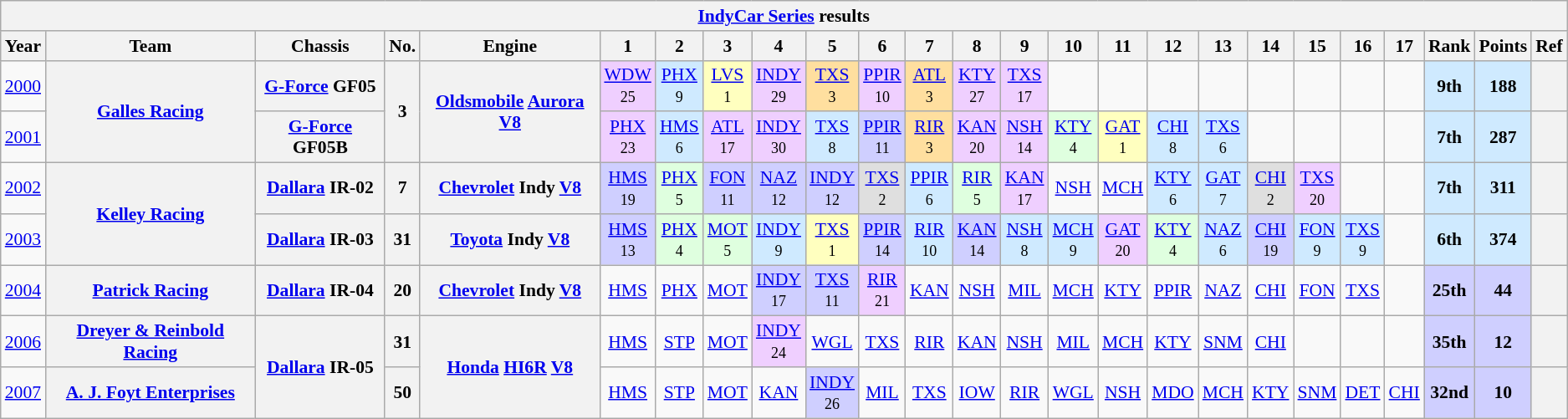<table class="wikitable" style="text-align:center; font-size:90%">
<tr>
<th colspan=45><a href='#'>IndyCar Series</a> results</th>
</tr>
<tr>
<th>Year</th>
<th>Team</th>
<th>Chassis</th>
<th>No.</th>
<th>Engine</th>
<th>1</th>
<th>2</th>
<th>3</th>
<th>4</th>
<th>5</th>
<th>6</th>
<th>7</th>
<th>8</th>
<th>9</th>
<th>10</th>
<th>11</th>
<th>12</th>
<th>13</th>
<th>14</th>
<th>15</th>
<th>16</th>
<th>17</th>
<th>Rank</th>
<th>Points</th>
<th>Ref</th>
</tr>
<tr>
<td><a href='#'>2000</a></td>
<th rowspan=2><a href='#'>Galles Racing</a></th>
<th><a href='#'>G-Force</a> GF05</th>
<th rowspan=2>3</th>
<th rowspan=2><a href='#'>Oldsmobile</a> <a href='#'>Aurora</a> <a href='#'>V8</a></th>
<td style="background:#EFCFFF;"><a href='#'>WDW</a><br><small>25</small></td>
<td style="background:#CFEAFF;"><a href='#'>PHX</a><br><small>9</small></td>
<td style="background:#FFFFBF;"><a href='#'>LVS</a><br><small>1</small></td>
<td style="background:#EFCFFF;"><a href='#'>INDY</a><br><small>29</small></td>
<td style="background:#FFDF9F;"><a href='#'>TXS</a><br><small>3</small></td>
<td style="background:#EFCFFF;"><a href='#'>PPIR</a><br><small>10</small></td>
<td style="background:#FFDF9F;"><a href='#'>ATL</a><br><small>3</small></td>
<td style="background:#EFCFFF;"><a href='#'>KTY</a><br><small>27</small></td>
<td style="background:#EFCFFF;"><a href='#'>TXS</a><br><small>17</small></td>
<td></td>
<td></td>
<td></td>
<td></td>
<td></td>
<td></td>
<td></td>
<td></td>
<th style="background:#CFEAFF;"><strong>9th</strong></th>
<th style="background:#CFEAFF;"><strong>188</strong></th>
<th></th>
</tr>
<tr>
<td><a href='#'>2001</a></td>
<th><a href='#'>G-Force</a> GF05B</th>
<td style="background:#EFCFFF;"><a href='#'>PHX</a><br><small>23</small></td>
<td style="background:#CFEAFF;"><a href='#'>HMS</a><br><small>6</small></td>
<td style="background:#EFCFFF;"><a href='#'>ATL</a><br><small>17</small></td>
<td style="background:#EFCFFF;"><a href='#'>INDY</a><br><small>30</small></td>
<td style="background:#CFEAFF;"><a href='#'>TXS</a><br><small>8</small></td>
<td style="background:#CFCFFF;"><a href='#'>PPIR</a><br><small>11</small></td>
<td style="background:#FFDF9F;"><a href='#'>RIR</a><br><small>3</small></td>
<td style="background:#EFCFFF;"><a href='#'>KAN</a><br><small>20</small></td>
<td style="background:#EFCFFF;"><a href='#'>NSH</a><br><small>14</small></td>
<td style="background:#DFFFDF;"><a href='#'>KTY</a><br><small>4</small></td>
<td style="background:#FFFFBF;"><a href='#'>GAT</a><br><small>1</small></td>
<td style="background:#CFEAFF;"><a href='#'>CHI</a><br><small>8</small></td>
<td style="background:#CFEAFF;"><a href='#'>TXS</a><br><small>6</small></td>
<td></td>
<td></td>
<td></td>
<td></td>
<th style="background:#CFEAFF;"><strong>7th</strong></th>
<th style="background:#CFEAFF;"><strong>287</strong></th>
<th></th>
</tr>
<tr>
<td><a href='#'>2002</a></td>
<th rowspan=2><a href='#'>Kelley Racing</a></th>
<th><a href='#'>Dallara</a> IR-02</th>
<th>7</th>
<th><a href='#'>Chevrolet</a> Indy <a href='#'>V8</a></th>
<td style="background:#CFCFFF;"><a href='#'>HMS</a><br><small>19</small></td>
<td style="background:#DFFFDF;"><a href='#'>PHX</a><br><small>5</small></td>
<td style="background:#CFCFFF;"><a href='#'>FON</a><br><small>11</small></td>
<td style="background:#CFCFFF;"><a href='#'>NAZ</a><br><small>12</small></td>
<td style="background:#CFCFFF;"><a href='#'>INDY</a><br><small>12</small></td>
<td style="background:#DFDFDF;"><a href='#'>TXS</a><br><small>2</small></td>
<td style="background:#CFEAFF;"><a href='#'>PPIR</a><br><small>6</small></td>
<td style="background:#DFFFDF;"><a href='#'>RIR</a><br><small>5</small></td>
<td style="background:#EFCFFF;"><a href='#'>KAN</a><br><small>17</small></td>
<td><a href='#'>NSH</a></td>
<td><a href='#'>MCH</a></td>
<td style="background:#CFEAFF;"><a href='#'>KTY</a><br><small>6</small></td>
<td style="background:#CFEAFF;"><a href='#'>GAT</a><br><small>7</small></td>
<td style="background:#DFDFDF;"><a href='#'>CHI</a><br><small>2</small></td>
<td style="background:#EFCFFF;"><a href='#'>TXS</a><br><small>20</small></td>
<td></td>
<td></td>
<th style="background:#CFEAFF;"><strong>7th</strong></th>
<th style="background:#CFEAFF;"><strong>311</strong></th>
<th></th>
</tr>
<tr>
<td><a href='#'>2003</a></td>
<th><a href='#'>Dallara</a> IR-03</th>
<th>31</th>
<th><a href='#'>Toyota</a> Indy <a href='#'>V8</a></th>
<td style="background:#CFCFFF;"><a href='#'>HMS</a><br><small>13</small></td>
<td style="background:#DFFFDF;"><a href='#'>PHX</a><br><small>4</small></td>
<td style="background:#DFFFDF;"><a href='#'>MOT</a><br><small>5</small></td>
<td style="background:#CFEAFF;"><a href='#'>INDY</a><br><small>9</small></td>
<td style="background:#FFFFBF;"><a href='#'>TXS</a><br><small>1</small></td>
<td style="background:#CFCFFF;"><a href='#'>PPIR</a><br><small>14</small></td>
<td style="background:#CFEAFF;"><a href='#'>RIR</a><br><small>10</small></td>
<td style="background:#CFCFFF;"><a href='#'>KAN</a><br><small>14</small></td>
<td style="background:#CFEAFF;"><a href='#'>NSH</a><br><small>8</small></td>
<td style="background:#CFEAFF;"><a href='#'>MCH</a><br><small>9</small></td>
<td style="background:#EFCFFF;"><a href='#'>GAT</a><br><small>20</small></td>
<td style="background:#DFFFDF;"><a href='#'>KTY</a><br><small>4</small></td>
<td style="background:#CFEAFF;"><a href='#'>NAZ</a><br><small>6</small></td>
<td style="background:#CFCFFF;"><a href='#'>CHI</a><br><small>19</small></td>
<td style="background:#CFEAFF;"><a href='#'>FON</a><br><small>9</small></td>
<td style="background:#CFEAFF;"><a href='#'>TXS</a><br><small>9</small></td>
<td></td>
<th style="background:#CFEAFF;"><strong>6th</strong></th>
<th style="background:#CFEAFF;"><strong>374</strong></th>
<th></th>
</tr>
<tr>
<td><a href='#'>2004</a></td>
<th><a href='#'>Patrick Racing</a></th>
<th><a href='#'>Dallara</a> IR-04</th>
<th>20</th>
<th><a href='#'>Chevrolet</a> Indy <a href='#'>V8</a></th>
<td><a href='#'>HMS</a></td>
<td><a href='#'>PHX</a></td>
<td><a href='#'>MOT</a></td>
<td style="background:#CFCFFF;"><a href='#'>INDY</a><br><small>17</small></td>
<td style="background:#CFCFFF;"><a href='#'>TXS</a><br><small>11</small></td>
<td style="background:#EFCFFF;"><a href='#'>RIR</a><br><small>21</small></td>
<td><a href='#'>KAN</a></td>
<td><a href='#'>NSH</a></td>
<td><a href='#'>MIL</a></td>
<td><a href='#'>MCH</a></td>
<td><a href='#'>KTY</a></td>
<td><a href='#'>PPIR</a></td>
<td><a href='#'>NAZ</a></td>
<td><a href='#'>CHI</a></td>
<td><a href='#'>FON</a></td>
<td><a href='#'>TXS</a></td>
<td></td>
<th style="background:#CFCFFF;"><strong>25th</strong></th>
<th style="background:#CFCFFF;"><strong>44</strong></th>
<th></th>
</tr>
<tr>
<td><a href='#'>2006</a></td>
<th><a href='#'>Dreyer & Reinbold Racing</a></th>
<th rowspan=2><a href='#'>Dallara</a> IR-05</th>
<th>31</th>
<th rowspan=2><a href='#'>Honda</a> <a href='#'>HI6R</a> <a href='#'>V8</a></th>
<td><a href='#'>HMS</a></td>
<td><a href='#'>STP</a></td>
<td><a href='#'>MOT</a></td>
<td style="background:#EFCFFF;"><a href='#'>INDY</a><br><small>24</small></td>
<td><a href='#'>WGL</a></td>
<td><a href='#'>TXS</a></td>
<td><a href='#'>RIR</a></td>
<td><a href='#'>KAN</a></td>
<td><a href='#'>NSH</a></td>
<td><a href='#'>MIL</a></td>
<td><a href='#'>MCH</a></td>
<td><a href='#'>KTY</a></td>
<td><a href='#'>SNM</a></td>
<td><a href='#'>CHI</a></td>
<td></td>
<td></td>
<td></td>
<th style="background:#CFCFFF;"><strong>35th</strong></th>
<th style="background:#CFCFFF;"><strong>12</strong></th>
<th></th>
</tr>
<tr>
<td><a href='#'>2007</a></td>
<th><a href='#'>A. J. Foyt Enterprises</a></th>
<th>50</th>
<td><a href='#'>HMS</a></td>
<td><a href='#'>STP</a></td>
<td><a href='#'>MOT</a></td>
<td><a href='#'>KAN</a></td>
<td style="background:#CFCFFF;"><a href='#'>INDY</a><br><small>26</small></td>
<td><a href='#'>MIL</a></td>
<td><a href='#'>TXS</a></td>
<td><a href='#'>IOW</a></td>
<td><a href='#'>RIR</a></td>
<td><a href='#'>WGL</a></td>
<td><a href='#'>NSH</a></td>
<td><a href='#'>MDO</a></td>
<td><a href='#'>MCH</a></td>
<td><a href='#'>KTY</a></td>
<td><a href='#'>SNM</a></td>
<td><a href='#'>DET</a></td>
<td><a href='#'>CHI</a></td>
<th style="background:#CFCFFF;"><strong>32nd</strong></th>
<th style="background:#CFCFFF;"><strong>10</strong></th>
<th></th>
</tr>
</table>
